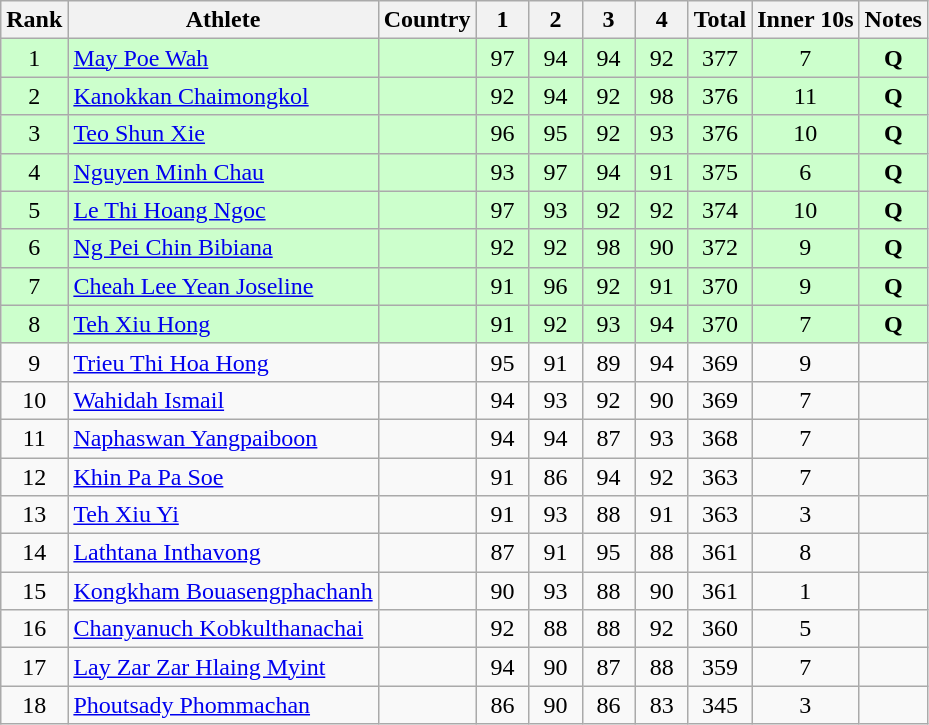<table class="wikitable sortable" style="text-align:center">
<tr>
<th>Rank</th>
<th>Athlete</th>
<th>Country</th>
<th class="sortable" style="width: 28px">1</th>
<th class="sortable" style="width: 28px">2</th>
<th class="sortable" style="width: 28px">3</th>
<th class="sortable" style="width: 28px">4</th>
<th>Total</th>
<th class="sortable">Inner 10s</th>
<th class="unsortable">Notes</th>
</tr>
<tr bgcolor=#ccffcc>
<td>1</td>
<td align="left"><a href='#'>May Poe Wah</a></td>
<td align="left"></td>
<td>97</td>
<td>94</td>
<td>94</td>
<td>92</td>
<td>377</td>
<td>7</td>
<td><strong>Q</strong></td>
</tr>
<tr bgcolor=#ccffcc>
<td>2</td>
<td align="left"><a href='#'>Kanokkan Chaimongkol</a></td>
<td align="left"></td>
<td>92</td>
<td>94</td>
<td>92</td>
<td>98</td>
<td>376</td>
<td>11</td>
<td><strong>Q</strong></td>
</tr>
<tr bgcolor=#ccffcc>
<td>3</td>
<td align="left"><a href='#'>Teo Shun Xie</a></td>
<td align="left"></td>
<td>96</td>
<td>95</td>
<td>92</td>
<td>93</td>
<td>376</td>
<td>10</td>
<td><strong>Q</strong></td>
</tr>
<tr bgcolor=#ccffcc>
<td>4</td>
<td align="left"><a href='#'>Nguyen Minh Chau</a></td>
<td align="left"></td>
<td>93</td>
<td>97</td>
<td>94</td>
<td>91</td>
<td>375</td>
<td>6</td>
<td><strong>Q</strong></td>
</tr>
<tr bgcolor=#ccffcc>
<td>5</td>
<td align="left"><a href='#'>Le Thi Hoang Ngoc</a></td>
<td align="left"></td>
<td>97</td>
<td>93</td>
<td>92</td>
<td>92</td>
<td>374</td>
<td>10</td>
<td><strong>Q</strong></td>
</tr>
<tr bgcolor=#ccffcc>
<td>6</td>
<td align="left"><a href='#'>Ng Pei Chin Bibiana</a></td>
<td align="left"></td>
<td>92</td>
<td>92</td>
<td>98</td>
<td>90</td>
<td>372</td>
<td>9</td>
<td><strong>Q</strong></td>
</tr>
<tr bgcolor=#ccffcc>
<td>7</td>
<td align="left"><a href='#'>Cheah Lee Yean Joseline</a></td>
<td align="left"></td>
<td>91</td>
<td>96</td>
<td>92</td>
<td>91</td>
<td>370</td>
<td>9</td>
<td><strong>Q</strong></td>
</tr>
<tr bgcolor=#ccffcc>
<td>8</td>
<td align="left"><a href='#'>Teh Xiu Hong</a></td>
<td align="left"></td>
<td>91</td>
<td>92</td>
<td>93</td>
<td>94</td>
<td>370</td>
<td>7</td>
<td><strong>Q</strong></td>
</tr>
<tr>
<td>9</td>
<td align="left"><a href='#'>Trieu Thi Hoa Hong</a></td>
<td align="left"></td>
<td>95</td>
<td>91</td>
<td>89</td>
<td>94</td>
<td>369</td>
<td>9</td>
<td></td>
</tr>
<tr>
<td>10</td>
<td align="left"><a href='#'>Wahidah Ismail</a></td>
<td align="left"></td>
<td>94</td>
<td>93</td>
<td>92</td>
<td>90</td>
<td>369</td>
<td>7</td>
<td></td>
</tr>
<tr>
<td>11</td>
<td align="left"><a href='#'>Naphaswan Yangpaiboon</a></td>
<td align="left"></td>
<td>94</td>
<td>94</td>
<td>87</td>
<td>93</td>
<td>368</td>
<td>7</td>
<td></td>
</tr>
<tr>
<td>12</td>
<td align="left"><a href='#'>Khin Pa Pa Soe</a></td>
<td align="left"></td>
<td>91</td>
<td>86</td>
<td>94</td>
<td>92</td>
<td>363</td>
<td>7</td>
<td></td>
</tr>
<tr>
<td>13</td>
<td align="left"><a href='#'>Teh Xiu Yi</a></td>
<td align="left"></td>
<td>91</td>
<td>93</td>
<td>88</td>
<td>91</td>
<td>363</td>
<td>3</td>
<td></td>
</tr>
<tr>
<td>14</td>
<td align="left"><a href='#'>Lathtana Inthavong</a></td>
<td align="left"></td>
<td>87</td>
<td>91</td>
<td>95</td>
<td>88</td>
<td>361</td>
<td>8</td>
<td></td>
</tr>
<tr>
<td>15</td>
<td align="left"><a href='#'>Kongkham Bouasengphachanh</a></td>
<td align="left"></td>
<td>90</td>
<td>93</td>
<td>88</td>
<td>90</td>
<td>361</td>
<td>1</td>
<td></td>
</tr>
<tr>
<td>16</td>
<td align="left"><a href='#'>Chanyanuch Kobkulthanachai</a></td>
<td align="left"></td>
<td>92</td>
<td>88</td>
<td>88</td>
<td>92</td>
<td>360</td>
<td>5</td>
<td></td>
</tr>
<tr>
<td>17</td>
<td align="left"><a href='#'>Lay Zar Zar Hlaing Myint</a></td>
<td align="left"></td>
<td>94</td>
<td>90</td>
<td>87</td>
<td>88</td>
<td>359</td>
<td>7</td>
<td></td>
</tr>
<tr>
<td>18</td>
<td align="left"><a href='#'>Phoutsady Phommachan</a></td>
<td align="left"></td>
<td>86</td>
<td>90</td>
<td>86</td>
<td>83</td>
<td>345</td>
<td>3</td>
<td></td>
</tr>
</table>
